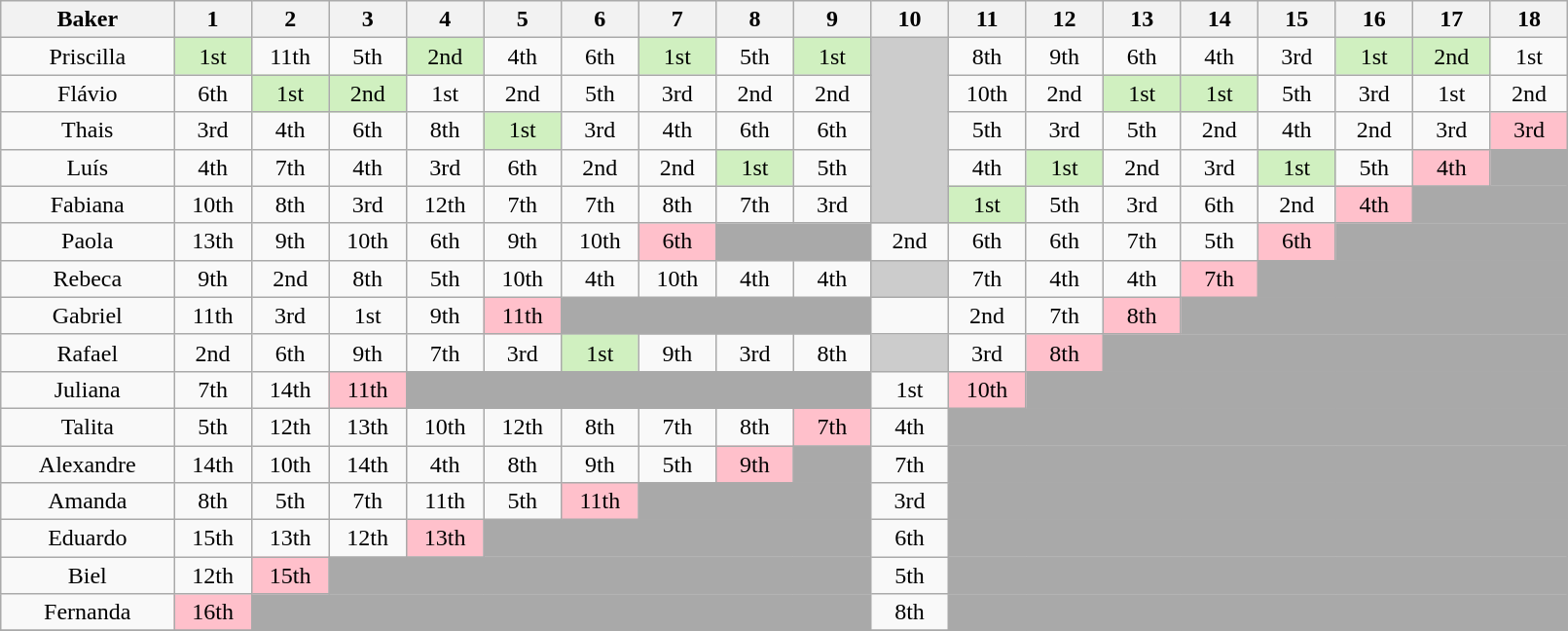<table class="wikitable" style="text-align:center; font-size:100%; width: 85%">
<tr>
<th width="9.4%">Baker</th>
<th width="4.2%">1</th>
<th width="4.2%">2</th>
<th width="4.2%">3</th>
<th width="4.2%">4</th>
<th width="4.2%">5</th>
<th width="4.2%">6</th>
<th width="4.2%">7</th>
<th width="4.2%">8</th>
<th width="4.2%">9</th>
<th width="4.2%">10</th>
<th width="4.2%">11</th>
<th width="4.2%">12</th>
<th width="4.2%">13</th>
<th width="4.2%">14</th>
<th width="4.2%">15</th>
<th width="4.2%">16</th>
<th width="4.2%">17</th>
<th width="4.2%">18</th>
</tr>
<tr>
<td>Priscilla</td>
<td bgcolor=D0F0C0>1st</td>
<td>11th</td>
<td>5th</td>
<td bgcolor=D0F0C0>2nd</td>
<td>4th</td>
<td>6th</td>
<td bgcolor=D0F0C0>1st</td>
<td>5th</td>
<td bgcolor=D0F0C0>1st</td>
<td bgcolor=CCCCCC rowspan=5></td>
<td>8th</td>
<td>9th</td>
<td>6th</td>
<td>4th</td>
<td>3rd</td>
<td bgcolor=D0F0C0>1st</td>
<td bgcolor=D0F0C0>2nd</td>
<td>1st</td>
</tr>
<tr>
<td>Flávio</td>
<td>6th</td>
<td bgcolor=D0F0C0>1st</td>
<td bgcolor=D0F0C0>2nd</td>
<td>1st</td>
<td>2nd</td>
<td>5th</td>
<td>3rd</td>
<td>2nd</td>
<td>2nd</td>
<td>10th</td>
<td>2nd</td>
<td bgcolor=D0F0C0>1st</td>
<td bgcolor=D0F0C0>1st</td>
<td>5th</td>
<td>3rd</td>
<td>1st</td>
<td>2nd</td>
</tr>
<tr>
<td>Thais</td>
<td>3rd</td>
<td>4th</td>
<td>6th</td>
<td>8th</td>
<td bgcolor=D0F0C0>1st</td>
<td>3rd</td>
<td>4th</td>
<td>6th</td>
<td>6th</td>
<td>5th</td>
<td>3rd</td>
<td>5th</td>
<td>2nd</td>
<td>4th</td>
<td>2nd</td>
<td>3rd</td>
<td bgcolor=FFC0CB>3rd</td>
</tr>
<tr>
<td>Luís</td>
<td>4th</td>
<td>7th</td>
<td>4th</td>
<td>3rd</td>
<td>6th</td>
<td>2nd</td>
<td>2nd</td>
<td bgcolor=D0F0C0>1st</td>
<td>5th</td>
<td>4th</td>
<td bgcolor=D0F0C0>1st</td>
<td>2nd</td>
<td>3rd</td>
<td bgcolor=D0F0C0>1st</td>
<td>5th</td>
<td bgcolor=FFC0CB>4th</td>
<td bgcolor=A9A9A9></td>
</tr>
<tr>
<td>Fabiana</td>
<td>10th</td>
<td>8th</td>
<td>3rd</td>
<td>12th</td>
<td>7th</td>
<td>7th</td>
<td>8th</td>
<td>7th</td>
<td>3rd</td>
<td bgcolor=D0F0C0>1st</td>
<td>5th</td>
<td>3rd</td>
<td>6th</td>
<td>2nd</td>
<td bgcolor=FFC0CB>4th</td>
<td bgcolor=A9A9A9 colspan=2></td>
</tr>
<tr>
<td>Paola</td>
<td>13th</td>
<td>9th</td>
<td>10th</td>
<td>6th</td>
<td>9th</td>
<td>10th</td>
<td bgcolor=FFC0CB>6th</td>
<td bgcolor=A9A9A9 colspan=2></td>
<td>2nd</td>
<td>6th</td>
<td>6th</td>
<td>7th</td>
<td>5th</td>
<td bgcolor=FFC0CB>6th</td>
<td bgcolor=A9A9A9 colspan=3></td>
</tr>
<tr>
<td>Rebeca</td>
<td>9th</td>
<td>2nd</td>
<td>8th</td>
<td>5th</td>
<td>10th</td>
<td>4th</td>
<td>10th</td>
<td>4th</td>
<td>4th</td>
<td bgcolor=CCCCCC></td>
<td>7th</td>
<td>4th</td>
<td>4th</td>
<td bgcolor=FFC0CB>7th</td>
<td bgcolor=A9A9A9 colspan=5></td>
</tr>
<tr>
<td>Gabriel</td>
<td>11th</td>
<td>3rd</td>
<td>1st</td>
<td>9th</td>
<td bgcolor=FFC0CB>11th</td>
<td bgcolor=A9A9A9 colspan=4></td>
<td></td>
<td>2nd</td>
<td>7th</td>
<td bgcolor=FFC0CB>8th</td>
<td bgcolor=A9A9A9 colspan=5></td>
</tr>
<tr>
<td>Rafael</td>
<td>2nd</td>
<td>6th</td>
<td>9th</td>
<td>7th</td>
<td>3rd</td>
<td bgcolor=D0F0C0>1st</td>
<td>9th</td>
<td>3rd</td>
<td>8th</td>
<td bgcolor=CCCCCC></td>
<td>3rd</td>
<td bgcolor=FFC0CB>8th</td>
<td bgcolor=A9A9A9 colspan=6></td>
</tr>
<tr>
<td>Juliana</td>
<td>7th</td>
<td>14th</td>
<td bgcolor=FFC0CB>11th</td>
<td bgcolor=A9A9A9 colspan=6></td>
<td>1st</td>
<td bgcolor=FFC0CB>10th</td>
<td bgcolor=A9A9A9 colspan=7></td>
</tr>
<tr>
<td>Talita</td>
<td>5th</td>
<td>12th</td>
<td>13th</td>
<td>10th</td>
<td>12th</td>
<td>8th</td>
<td>7th</td>
<td>8th</td>
<td bgcolor=FFC0CB>7th</td>
<td>4th</td>
<td bgcolor=A9A9A9 colspan=8></td>
</tr>
<tr>
<td>Alexandre</td>
<td>14th</td>
<td>10th</td>
<td>14th</td>
<td>4th</td>
<td>8th</td>
<td>9th</td>
<td>5th</td>
<td bgcolor=FFC0CB>9th</td>
<td bgcolor=A9A9A9></td>
<td>7th</td>
<td bgcolor=A9A9A9 colspan=8></td>
</tr>
<tr>
<td>Amanda</td>
<td>8th</td>
<td>5th</td>
<td>7th</td>
<td>11th</td>
<td>5th</td>
<td bgcolor=FFC0CB>11th</td>
<td bgcolor=A9A9A9 colspan=3></td>
<td>3rd</td>
<td bgcolor=A9A9A9 colspan=8></td>
</tr>
<tr>
<td>Eduardo</td>
<td>15th</td>
<td>13th</td>
<td>12th</td>
<td bgcolor=FFC0CB>13th</td>
<td bgcolor=A9A9A9 colspan=5></td>
<td>6th</td>
<td bgcolor=A9A9A9 colspan=8></td>
</tr>
<tr>
<td>Biel</td>
<td>12th</td>
<td bgcolor=FFC0CB>15th</td>
<td bgcolor=A9A9A9 colspan=7></td>
<td>5th</td>
<td bgcolor=A9A9A9 colspan=8></td>
</tr>
<tr>
<td>Fernanda</td>
<td bgcolor=FFC0CB>16th</td>
<td bgcolor=A9A9A9 colspan=8></td>
<td>8th</td>
<td bgcolor=A9A9A9 colspan=8></td>
</tr>
<tr>
</tr>
</table>
